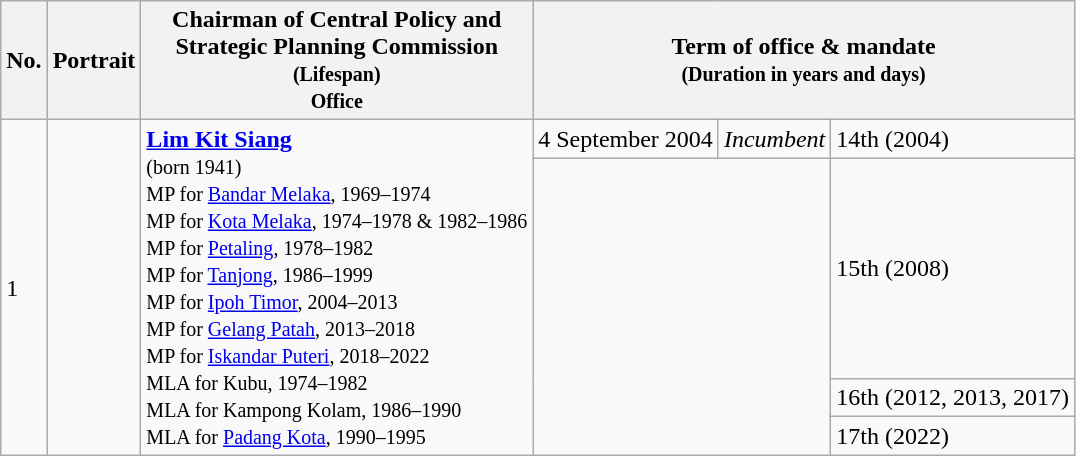<table class="wikitable">
<tr>
<th>No.</th>
<th>Portrait</th>
<th>Chairman of Central Policy and<br>Strategic Planning Commission<br><small>(Lifespan)</small><br><small>Office</small></th>
<th colspan="3">Term of office & mandate<br><small>(Duration in years and days)</small></th>
</tr>
<tr>
<td rowspan="4">1</td>
<td rowspan="4"></td>
<td rowspan="4"><strong><a href='#'>Lim Kit Siang</a></strong><br> <small>(born 1941) </small> <br> <small> MP for <a href='#'>Bandar Melaka</a>, 1969–1974</small><br><small>MP for <a href='#'>Kota Melaka</a>, 1974–1978 & 1982–1986</small><br><small>MP for <a href='#'>Petaling</a>, 1978–1982</small><br><small>MP for <a href='#'>Tanjong</a>, 1986–1999</small><br><small>MP for <a href='#'>Ipoh Timor</a>, 2004–2013</small><br><small>MP for <a href='#'>Gelang Patah</a>, 2013–2018</small><br><small>MP for <a href='#'>Iskandar Puteri</a>, 2018–2022</small><br><small> MLA for Kubu, 1974–1982</small><br><small>MLA for Kampong Kolam, 1986–1990</small><br><small>MLA for <a href='#'>Padang Kota</a>, 1990–1995</small></td>
<td>4 September 2004</td>
<td><em>Incumbent</em></td>
<td>14th (2004)</td>
</tr>
<tr>
<td colspan="2" rowspan="3" align="center"></td>
<td>15th (2008)</td>
</tr>
<tr>
<td>16th (2012, 2013, 2017)</td>
</tr>
<tr>
<td>17th (2022)</td>
</tr>
</table>
